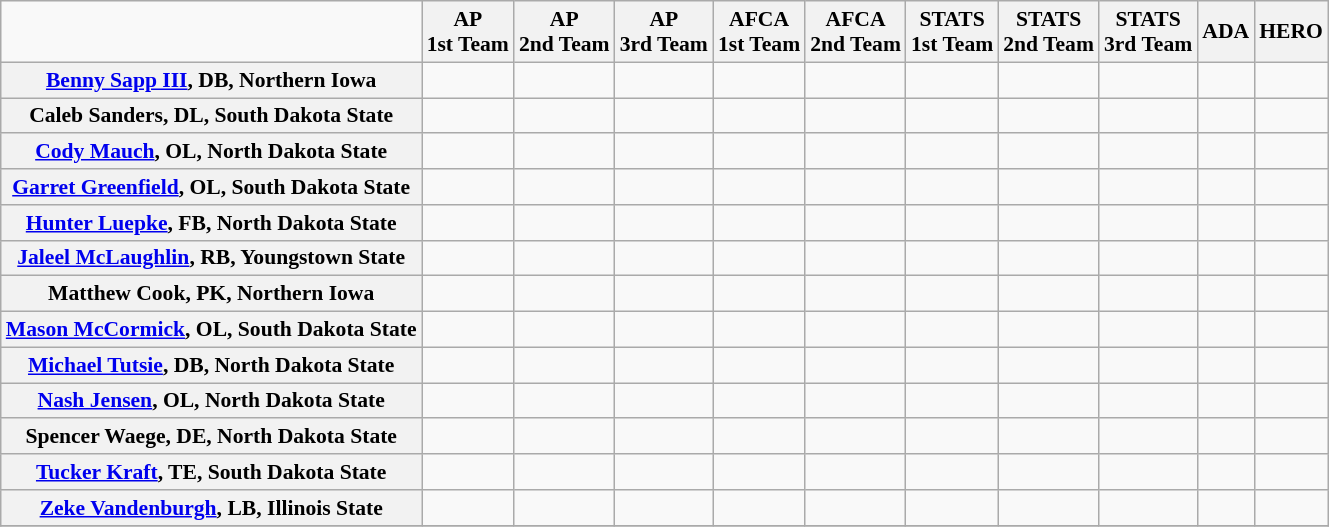<table class="wikitable" style="white-space:nowrap; font-size:90%; text-align:center;">
<tr>
<td></td>
<th>AP<br>1st Team</th>
<th>AP<br>2nd Team</th>
<th>AP<br>3rd Team</th>
<th>AFCA<br>1st Team<br></th>
<th>AFCA<br>2nd Team</th>
<th>STATS <br>1st Team<br></th>
<th>STATS<br>2nd Team</th>
<th>STATS<br>3rd Team</th>
<th>ADA<br></th>
<th>HERO<br></th>
</tr>
<tr>
<th><a href='#'>Benny Sapp III</a>, DB, Northern Iowa</th>
<td></td>
<td></td>
<td></td>
<td></td>
<td></td>
<td></td>
<td></td>
<td></td>
<td></td>
<td></td>
</tr>
<tr>
<th>Caleb Sanders, DL, South Dakota State</th>
<td></td>
<td></td>
<td></td>
<td></td>
<td></td>
<td></td>
<td></td>
<td></td>
<td></td>
<td></td>
</tr>
<tr>
<th><a href='#'>Cody Mauch</a>, OL, North Dakota State</th>
<td></td>
<td></td>
<td></td>
<td></td>
<td></td>
<td></td>
<td></td>
<td></td>
<td></td>
<td></td>
</tr>
<tr>
<th><a href='#'>Garret Greenfield</a>, OL, South Dakota State</th>
<td></td>
<td></td>
<td></td>
<td></td>
<td></td>
<td></td>
<td></td>
<td></td>
<td></td>
<td></td>
</tr>
<tr>
<th><a href='#'>Hunter Luepke</a>, FB, North Dakota State</th>
<td></td>
<td></td>
<td></td>
<td></td>
<td></td>
<td></td>
<td></td>
<td></td>
<td></td>
<td></td>
</tr>
<tr>
<th><a href='#'>Jaleel McLaughlin</a>, RB, Youngstown State</th>
<td></td>
<td></td>
<td></td>
<td></td>
<td></td>
<td></td>
<td></td>
<td></td>
<td></td>
<td></td>
</tr>
<tr>
<th>Matthew Cook, PK, Northern Iowa</th>
<td></td>
<td></td>
<td></td>
<td></td>
<td></td>
<td></td>
<td></td>
<td></td>
<td></td>
<td></td>
</tr>
<tr>
<th><a href='#'>Mason McCormick</a>, OL, South Dakota State</th>
<td></td>
<td></td>
<td></td>
<td></td>
<td></td>
<td></td>
<td></td>
<td></td>
<td></td>
<td></td>
</tr>
<tr>
<th><a href='#'>Michael Tutsie</a>, DB, North Dakota State</th>
<td></td>
<td></td>
<td></td>
<td></td>
<td></td>
<td></td>
<td></td>
<td></td>
<td></td>
<td></td>
</tr>
<tr>
<th><a href='#'>Nash Jensen</a>, OL, North Dakota State</th>
<td></td>
<td></td>
<td></td>
<td></td>
<td></td>
<td></td>
<td></td>
<td></td>
<td></td>
<td></td>
</tr>
<tr>
<th>Spencer Waege, DE, North Dakota State</th>
<td></td>
<td></td>
<td></td>
<td></td>
<td></td>
<td></td>
<td></td>
<td></td>
<td></td>
<td></td>
</tr>
<tr>
<th><a href='#'>Tucker Kraft</a>, TE, South Dakota State</th>
<td></td>
<td></td>
<td></td>
<td></td>
<td></td>
<td></td>
<td></td>
<td></td>
<td></td>
<td></td>
</tr>
<tr>
<th><a href='#'>Zeke Vandenburgh</a>, LB, Illinois State</th>
<td></td>
<td></td>
<td></td>
<td></td>
<td></td>
<td></td>
<td></td>
<td></td>
<td></td>
<td></td>
</tr>
<tr>
</tr>
</table>
